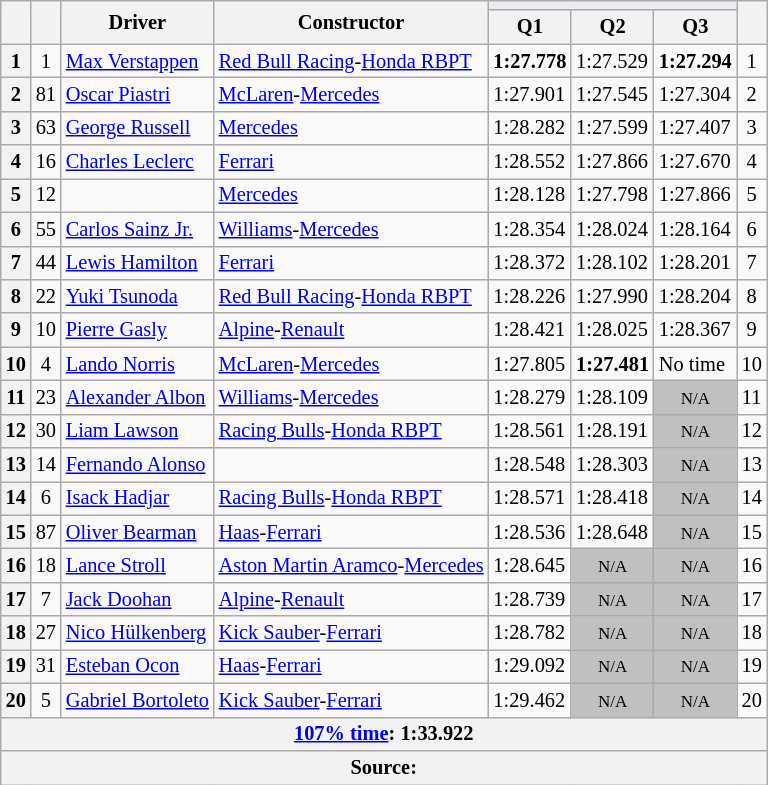<table class="wikitable sortable" style="font-size: 85%;">
<tr>
<th rowspan="2"></th>
<th rowspan="2"></th>
<th rowspan="2">Driver</th>
<th rowspan="2">Constructor</th>
<th colspan="3" style="background:#eaecf0; text-align:center;"></th>
<th rowspan="2"></th>
</tr>
<tr>
<th scope="col">Q1</th>
<th scope="col">Q2</th>
<th scope="col">Q3</th>
</tr>
<tr>
<th scope="row">1</th>
<td align=center>1</td>
<td data-sort-value="ver"> <a href='#'>Max Verstappen</a></td>
<td><a href='#'>Red Bull Racing</a>-<a href='#'>Honda RBPT</a></td>
<td><strong>1:27.778</strong></td>
<td>1:27.529</td>
<td><strong>1:27.294</strong></td>
<td align="center">1</td>
</tr>
<tr>
<th scope="row">2</th>
<td align=center>81</td>
<td data-sort-value="pia"> <a href='#'>Oscar Piastri</a></td>
<td><a href='#'>McLaren</a>-<a href='#'>Mercedes</a></td>
<td>1:27.901</td>
<td>1:27.545</td>
<td>1:27.304</td>
<td align="center">2</td>
</tr>
<tr>
<th scope="row">3</th>
<td align=center>63</td>
<td data-sort-value="rus"> <a href='#'>George Russell</a></td>
<td><a href='#'>Mercedes</a></td>
<td>1:28.282</td>
<td>1:27.599</td>
<td>1:27.407</td>
<td align="center">3</td>
</tr>
<tr>
<th scope="row">4</th>
<td align=center>16</td>
<td data-sort-value="lec"> <a href='#'>Charles Leclerc</a></td>
<td><a href='#'>Ferrari</a></td>
<td>1:28.552</td>
<td>1:27.866</td>
<td>1:27.670</td>
<td align="center">4</td>
</tr>
<tr>
<th scope="row">5</th>
<td align=center>12</td>
<td data-sort-value="ant"></td>
<td><a href='#'>Mercedes</a></td>
<td>1:28.128</td>
<td>1:27.798</td>
<td>1:27.866</td>
<td align="center">5</td>
</tr>
<tr>
<th scope="row">6</th>
<td align=center>55</td>
<td data-sort-value="sai"> <a href='#'>Carlos Sainz Jr.</a></td>
<td><a href='#'>Williams</a>-<a href='#'>Mercedes</a></td>
<td>1:28.354</td>
<td>1:28.024</td>
<td>1:28.164</td>
<td align="center">6</td>
</tr>
<tr>
<th scope="row">7</th>
<td align="center">44</td>
<td data-sort-value="ham"> <a href='#'>Lewis Hamilton</a></td>
<td><a href='#'>Ferrari</a></td>
<td>1:28.372</td>
<td>1:28.102</td>
<td>1:28.201</td>
<td align="center">7</td>
</tr>
<tr>
<th scope="row">8</th>
<td align=center>22</td>
<td data-sort-value="tsu"> <a href='#'>Yuki Tsunoda</a></td>
<td><a href='#'>Red Bull Racing</a>-<a href='#'>Honda RBPT</a></td>
<td>1:28.226</td>
<td>1:27.990</td>
<td>1:28.204</td>
<td align="center">8</td>
</tr>
<tr>
<th scope="row">9</th>
<td align="center">10</td>
<td data-sort-value="gas"> <a href='#'>Pierre Gasly</a></td>
<td><a href='#'>Alpine</a>-<a href='#'>Renault</a></td>
<td>1:28.421</td>
<td>1:28.025</td>
<td>1:28.367</td>
<td align="center">9</td>
</tr>
<tr>
<th scope="row">10</th>
<td align="center">4</td>
<td data-sort-value="nor"> <a href='#'>Lando Norris</a></td>
<td><a href='#'>McLaren</a>-<a href='#'>Mercedes</a></td>
<td>1:27.805</td>
<td><strong>1:27.481</strong></td>
<td data-sort-value="1:28.368">No time</td>
<td align="center">10</td>
</tr>
<tr>
<th scope="row">11</th>
<td align=center>23</td>
<td data-sort-value="alb"> <a href='#'>Alexander Albon</a></td>
<td><a href='#'>Williams</a>-<a href='#'>Mercedes</a></td>
<td>1:28.279</td>
<td>1:28.109</td>
<td style="background: silver" align="center" data-sort-value="15"><small>N/A</small></td>
<td align="center">11</td>
</tr>
<tr>
<th scope="row">12</th>
<td align=center>30</td>
<td data-sort-value="law"> <a href='#'>Liam Lawson</a></td>
<td><a href='#'>Racing Bulls</a>-<a href='#'>Honda RBPT</a></td>
<td>1:28.561</td>
<td>1:28.191</td>
<td style="background: silver" align="center" data-sort-value="12"><small>N/A</small></td>
<td align="center">12</td>
</tr>
<tr>
<th scope="row">13</th>
<td align=center>14</td>
<td data-sort-value="alo"> <a href='#'>Fernando Alonso</a></td>
<td></td>
<td>1:28.548</td>
<td>1:28.303</td>
<td style="background: silver" align="center" data-sort-value="13"><small>N/A</small></td>
<td align="center">13</td>
</tr>
<tr>
<th scope="row">14</th>
<td align=center>6</td>
<td data-sort-value="had"> <a href='#'>Isack Hadjar</a></td>
<td><a href='#'>Racing Bulls</a>-<a href='#'>Honda RBPT</a></td>
<td>1:28.571</td>
<td>1:28.418</td>
<td style="background: silver" align="center" data-sort-value="14"><small>N/A</small></td>
<td align="center">14</td>
</tr>
<tr>
<th scope="row">15</th>
<td align=center>87</td>
<td data-sort-value="bea"> <a href='#'>Oliver Bearman</a></td>
<td><a href='#'>Haas</a>-<a href='#'>Ferrari</a></td>
<td>1:28.536</td>
<td>1:28.648</td>
<td style="background: silver" align="center" data-sort-value="15"><small>N/A</small></td>
<td align="center">15</td>
</tr>
<tr>
<th scope="row">16</th>
<td align="center">18</td>
<td data-sort-value="str"> <a href='#'>Lance Stroll</a></td>
<td><a href='#'>Aston Martin Aramco</a>-<a href='#'>Mercedes</a></td>
<td>1:28.645</td>
<td style="background: silver" align="center" data-sort-value="16"><small>N/A</small></td>
<td style="background: silver" align="center" data-sort-value="16"><small>N/A</small></td>
<td align="center">16</td>
</tr>
<tr>
<th scope="row">17</th>
<td align=center>7</td>
<td data-sort-value="doo"> <a href='#'>Jack Doohan</a></td>
<td><a href='#'>Alpine</a>-<a href='#'>Renault</a></td>
<td>1:28.739</td>
<td style="background: silver" align="center" data-sort-value="17"><small>N/A</small></td>
<td style="background: silver" align="center" data-sort-value="17"><small>N/A</small></td>
<td align="center">17</td>
</tr>
<tr>
<th scope="row">18</th>
<td align=center>27</td>
<td data-sort-value="hul"> <a href='#'>Nico Hülkenberg</a></td>
<td><a href='#'>Kick Sauber</a>-<a href='#'>Ferrari</a></td>
<td>1:28.782</td>
<td style="background: silver" align="center" data-sort-value="18"><small>N/A</small></td>
<td style="background: silver" align="center" data-sort-value="18"><small>N/A</small></td>
<td align="center">18</td>
</tr>
<tr>
<th scope="row">19</th>
<td align=center>31</td>
<td data-sort-value="oco"> <a href='#'>Esteban Ocon</a></td>
<td><a href='#'>Haas</a>-<a href='#'>Ferrari</a></td>
<td>1:29.092</td>
<td style="background: silver" align="center" data-sort-value="19"><small>N/A</small></td>
<td style="background: silver" align="center" data-sort-value="19"><small>N/A</small></td>
<td align="center">19</td>
</tr>
<tr>
<th scope="row">20</th>
<td align=center>5</td>
<td data-sort-value="bor"> <a href='#'>Gabriel Bortoleto</a></td>
<td><a href='#'>Kick Sauber</a>-<a href='#'>Ferrari</a></td>
<td>1:29.462</td>
<td style="background: silver" align="center" data-sort-value="20"><small>N/A</small></td>
<td style="background: silver" align="center" data-sort-value="20"><small>N/A</small></td>
<td align="center">20</td>
</tr>
<tr>
<th colspan="8"><a href='#'>107% time</a>: 1:33.922</th>
</tr>
<tr>
<th colspan="8">Source:</th>
</tr>
</table>
